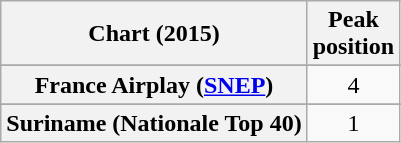<table class="wikitable sortable plainrowheaders" style="text-align:center">
<tr>
<th scope="col">Chart (2015)</th>
<th scope="col">Peak<br>position</th>
</tr>
<tr>
</tr>
<tr>
</tr>
<tr>
</tr>
<tr>
</tr>
<tr>
</tr>
<tr>
<th scope="row">France Airplay (<a href='#'>SNEP</a>)</th>
<td style="text-align:center;">4</td>
</tr>
<tr>
</tr>
<tr>
</tr>
<tr>
</tr>
<tr>
</tr>
<tr>
<th scope="row">Suriname (Nationale Top 40)</th>
<td>1</td>
</tr>
</table>
